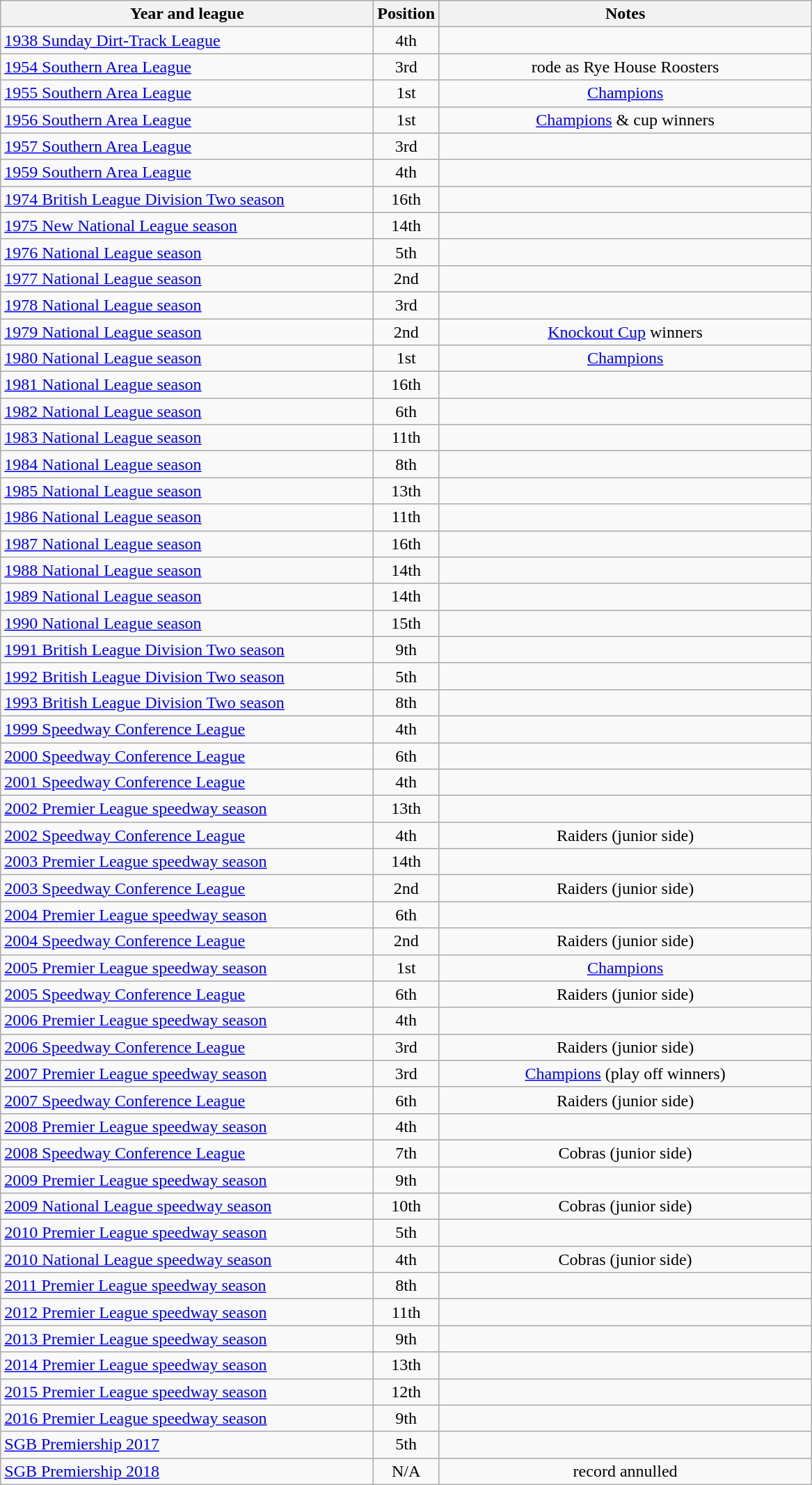<table class="wikitable">
<tr>
<th width=350>Year and league</th>
<th width=50>Position</th>
<th width=350>Notes</th>
</tr>
<tr align=center>
<td align="left"><a href='#'>1938 Sunday Dirt-Track League</a></td>
<td>4th</td>
<td></td>
</tr>
<tr align=center>
<td align="left"><a href='#'>1954 Southern Area League</a></td>
<td>3rd</td>
<td>rode as Rye House Roosters</td>
</tr>
<tr align=center>
<td align="left"><a href='#'>1955 Southern Area League</a></td>
<td>1st</td>
<td><a href='#'>Champions</a></td>
</tr>
<tr align=center>
<td align="left"><a href='#'>1956 Southern Area League</a></td>
<td>1st</td>
<td><a href='#'>Champions</a> & cup winners</td>
</tr>
<tr align=center>
<td align="left"><a href='#'>1957 Southern Area League</a></td>
<td>3rd</td>
<td></td>
</tr>
<tr align=center>
<td align="left"><a href='#'>1959 Southern Area League</a></td>
<td>4th</td>
<td></td>
</tr>
<tr align=center>
<td align="left"><a href='#'>1974 British League Division Two season</a></td>
<td>16th</td>
<td></td>
</tr>
<tr align=center>
<td align="left"><a href='#'>1975 New National League season</a></td>
<td>14th</td>
<td></td>
</tr>
<tr align=center>
<td align="left"><a href='#'>1976 National League season</a></td>
<td>5th</td>
<td></td>
</tr>
<tr align=center>
<td align="left"><a href='#'>1977 National League season</a></td>
<td>2nd</td>
<td></td>
</tr>
<tr align=center>
<td align="left"><a href='#'>1978 National League season</a></td>
<td>3rd</td>
<td></td>
</tr>
<tr align=center>
<td align="left"><a href='#'>1979 National League season</a></td>
<td>2nd</td>
<td><a href='#'>Knockout Cup</a> winners</td>
</tr>
<tr align=center>
<td align="left"><a href='#'>1980 National League season</a></td>
<td>1st</td>
<td><a href='#'>Champions</a></td>
</tr>
<tr align=center>
<td align="left"><a href='#'>1981 National League season</a></td>
<td>16th</td>
<td></td>
</tr>
<tr align=center>
<td align="left"><a href='#'>1982 National League season</a></td>
<td>6th</td>
<td></td>
</tr>
<tr align=center>
<td align="left"><a href='#'>1983 National League season</a></td>
<td>11th</td>
<td></td>
</tr>
<tr align=center>
<td align="left"><a href='#'>1984 National League season</a></td>
<td>8th</td>
<td></td>
</tr>
<tr align=center>
<td align="left"><a href='#'>1985 National League season</a></td>
<td>13th</td>
<td></td>
</tr>
<tr align=center>
<td align="left"><a href='#'>1986 National League season</a></td>
<td>11th</td>
<td></td>
</tr>
<tr align=center>
<td align="left"><a href='#'>1987 National League season</a></td>
<td>16th</td>
<td></td>
</tr>
<tr align=center>
<td align="left"><a href='#'>1988 National League season</a></td>
<td>14th</td>
<td></td>
</tr>
<tr align=center>
<td align="left"><a href='#'>1989 National League season</a></td>
<td>14th</td>
<td></td>
</tr>
<tr align=center>
<td align="left"><a href='#'>1990 National League season</a></td>
<td>15th</td>
<td></td>
</tr>
<tr align=center>
<td align="left"><a href='#'>1991 British League Division Two season</a></td>
<td>9th</td>
<td></td>
</tr>
<tr align=center>
<td align="left"><a href='#'>1992 British League Division Two season</a></td>
<td>5th</td>
<td></td>
</tr>
<tr align=center>
<td align="left"><a href='#'>1993 British League Division Two season</a></td>
<td>8th</td>
<td></td>
</tr>
<tr align=center>
<td align="left"><a href='#'>1999 Speedway Conference League</a></td>
<td>4th</td>
<td></td>
</tr>
<tr align=center>
<td align="left"><a href='#'>2000 Speedway Conference League</a></td>
<td>6th</td>
<td></td>
</tr>
<tr align=center>
<td align="left"><a href='#'>2001 Speedway Conference League</a></td>
<td>4th</td>
<td></td>
</tr>
<tr align=center>
<td align="left"><a href='#'>2002 Premier League speedway season</a></td>
<td>13th</td>
<td></td>
</tr>
<tr align=center>
<td align="left"><a href='#'>2002 Speedway Conference League</a></td>
<td>4th</td>
<td>Raiders (junior side)</td>
</tr>
<tr align=center>
<td align="left"><a href='#'>2003 Premier League speedway season</a></td>
<td>14th</td>
<td></td>
</tr>
<tr align=center>
<td align="left"><a href='#'>2003 Speedway Conference League</a></td>
<td>2nd</td>
<td>Raiders (junior side)</td>
</tr>
<tr align=center>
<td align="left"><a href='#'>2004 Premier League speedway season</a></td>
<td>6th</td>
<td></td>
</tr>
<tr align=center>
<td align="left"><a href='#'>2004 Speedway Conference League</a></td>
<td>2nd</td>
<td>Raiders (junior side)</td>
</tr>
<tr align=center>
<td align="left"><a href='#'>2005 Premier League speedway season</a></td>
<td>1st</td>
<td><a href='#'>Champions</a></td>
</tr>
<tr align=center>
<td align="left"><a href='#'>2005 Speedway Conference League</a></td>
<td>6th</td>
<td>Raiders (junior side)</td>
</tr>
<tr align=center>
<td align="left"><a href='#'>2006 Premier League speedway season</a></td>
<td>4th</td>
<td></td>
</tr>
<tr align=center>
<td align="left"><a href='#'>2006 Speedway Conference League</a></td>
<td>3rd</td>
<td>Raiders (junior side)</td>
</tr>
<tr align=center>
<td align="left"><a href='#'>2007 Premier League speedway season</a></td>
<td>3rd</td>
<td><a href='#'>Champions</a> (play off winners)</td>
</tr>
<tr align=center>
<td align="left"><a href='#'>2007 Speedway Conference League</a></td>
<td>6th</td>
<td>Raiders (junior side)</td>
</tr>
<tr align=center>
<td align="left"><a href='#'>2008 Premier League speedway season</a></td>
<td>4th</td>
<td></td>
</tr>
<tr align=center>
<td align="left"><a href='#'>2008 Speedway Conference League</a></td>
<td>7th</td>
<td>Cobras (junior side)</td>
</tr>
<tr align=center>
<td align="left"><a href='#'>2009 Premier League speedway season</a></td>
<td>9th</td>
<td></td>
</tr>
<tr align=center>
<td align="left"><a href='#'>2009 National League speedway season</a></td>
<td>10th</td>
<td>Cobras (junior side)</td>
</tr>
<tr align=center>
<td align="left"><a href='#'>2010 Premier League speedway season</a></td>
<td>5th</td>
<td></td>
</tr>
<tr align=center>
<td align="left"><a href='#'>2010 National League speedway season</a></td>
<td>4th</td>
<td>Cobras (junior side)</td>
</tr>
<tr align=center>
<td align="left"><a href='#'>2011 Premier League speedway season</a></td>
<td>8th</td>
<td></td>
</tr>
<tr align=center>
<td align="left"><a href='#'>2012 Premier League speedway season</a></td>
<td>11th</td>
<td></td>
</tr>
<tr align=center>
<td align="left"><a href='#'>2013 Premier League speedway season</a></td>
<td>9th</td>
<td></td>
</tr>
<tr align=center>
<td align="left"><a href='#'>2014 Premier League speedway season</a></td>
<td>13th</td>
<td></td>
</tr>
<tr align=center>
<td align="left"><a href='#'>2015 Premier League speedway season</a></td>
<td>12th</td>
<td></td>
</tr>
<tr align=center>
<td align="left"><a href='#'>2016 Premier League speedway season</a></td>
<td>9th</td>
<td></td>
</tr>
<tr align=center>
<td align="left"><a href='#'>SGB Premiership 2017</a></td>
<td>5th</td>
<td></td>
</tr>
<tr align=center>
<td align="left"><a href='#'>SGB Premiership 2018</a></td>
<td>N/A</td>
<td>record annulled</td>
</tr>
</table>
